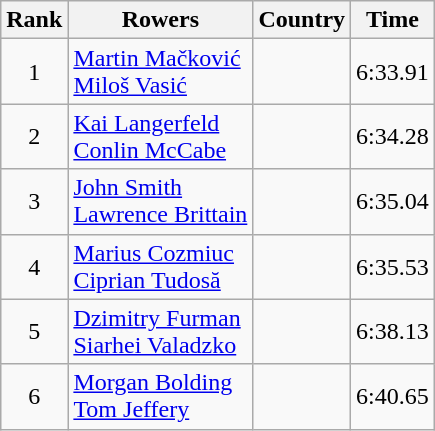<table class="wikitable" style="text-align:center">
<tr>
<th>Rank</th>
<th>Rowers</th>
<th>Country</th>
<th>Time</th>
</tr>
<tr>
<td>1</td>
<td align="left"><a href='#'>Martin Mačković</a><br><a href='#'>Miloš Vasić</a></td>
<td align="left"></td>
<td>6:33.91</td>
</tr>
<tr>
<td>2</td>
<td align="left"><a href='#'>Kai Langerfeld</a><br><a href='#'>Conlin McCabe</a></td>
<td align="left"></td>
<td>6:34.28</td>
</tr>
<tr>
<td>3</td>
<td align="left"><a href='#'>John Smith</a><br><a href='#'>Lawrence Brittain</a></td>
<td align="left"></td>
<td>6:35.04</td>
</tr>
<tr>
<td>4</td>
<td align="left"><a href='#'>Marius Cozmiuc</a><br><a href='#'>Ciprian Tudosă</a></td>
<td align="left"></td>
<td>6:35.53</td>
</tr>
<tr>
<td>5</td>
<td align="left"><a href='#'>Dzimitry Furman</a><br><a href='#'>Siarhei Valadzko</a></td>
<td align="left"></td>
<td>6:38.13</td>
</tr>
<tr>
<td>6</td>
<td align="left"><a href='#'>Morgan Bolding</a><br><a href='#'>Tom Jeffery</a></td>
<td align="left"></td>
<td>6:40.65</td>
</tr>
</table>
